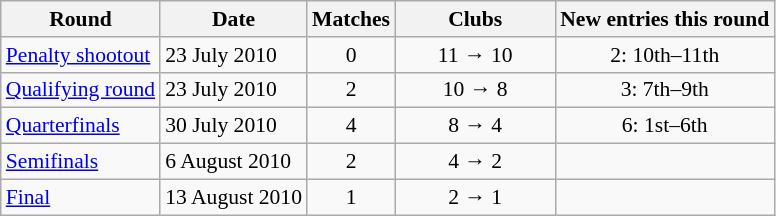<table class="wikitable" style="font-size:90%;">
<tr>
<th>Round</th>
<th>Date</th>
<th>Matches</th>
<th width=100>Clubs</th>
<th>New entries this round</th>
</tr>
<tr>
<td><a href='#'>Penalty shootout</a></td>
<td>23 July 2010</td>
<td align=center>0</td>
<td align=center>11 → 10</td>
<td align=center>2: 10th–11th</td>
</tr>
<tr>
<td><a href='#'>Qualifying round</a></td>
<td>23 July 2010</td>
<td align=center>2</td>
<td align=center>10 → 8</td>
<td align=center>3: 7th–9th</td>
</tr>
<tr>
<td><a href='#'>Quarterfinals</a></td>
<td>30 July 2010</td>
<td align=center>4</td>
<td align=center>8 → 4</td>
<td align=center>6: 1st–6th</td>
</tr>
<tr>
<td><a href='#'>Semifinals</a></td>
<td>6 August 2010</td>
<td align=center>2</td>
<td align=center>4 → 2</td>
<td></td>
</tr>
<tr>
<td><a href='#'>Final</a></td>
<td>13 August 2010</td>
<td align=center>1</td>
<td align=center>2 → 1</td>
<td></td>
</tr>
</table>
